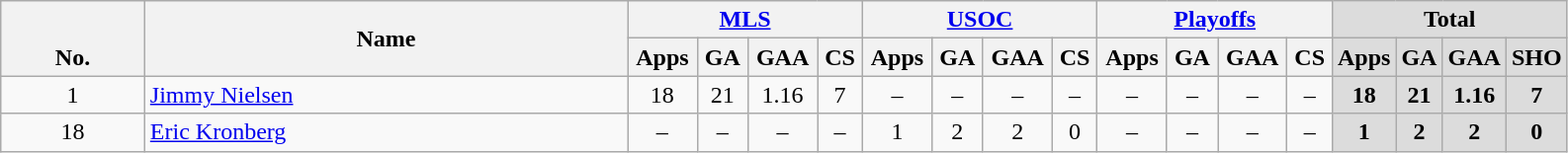<table class="wikitable" style="text-align:center">
<tr>
<th rowspan="2" valign="bottom">No.</th>
<th rowspan="2">Name</th>
<th colspan="4" width=15% align="center"><a href='#'>MLS</a></th>
<th colspan="4" width=15% align="center"><a href='#'>USOC</a></th>
<th colspan="4" width=15% align="center"><a href='#'>Playoffs</a></th>
<th colspan="4" width=15% align="center" style="background: #DCDCDC">Total</th>
</tr>
<tr>
<th>Apps</th>
<th>GA</th>
<th>GAA</th>
<th>CS</th>
<th>Apps</th>
<th>GA</th>
<th>GAA</th>
<th>CS</th>
<th>Apps</th>
<th>GA</th>
<th>GAA</th>
<th>CS</th>
<th style="background: #DCDCDC">Apps</th>
<th style="background: #DCDCDC">GA</th>
<th style="background: #DCDCDC">GAA</th>
<th style="background: #DCDCDC">SHO</th>
</tr>
<tr>
<td align="center">1</td>
<td align=left> <a href='#'>Jimmy Nielsen</a></td>
<td>18</td>
<td>21</td>
<td>1.16</td>
<td>7</td>
<td>–</td>
<td>–</td>
<td>–</td>
<td>–</td>
<td>–</td>
<td>–</td>
<td>–</td>
<td>–</td>
<td style="background: #DCDCDC"><strong>18</strong></td>
<td style="background: #DCDCDC"><strong>21</strong></td>
<td style="background: #DCDCDC"><strong>1.16</strong></td>
<td style="background: #DCDCDC"><strong>7</strong></td>
</tr>
<tr>
<td align="center">18</td>
<td align=left> <a href='#'>Eric Kronberg</a></td>
<td>–</td>
<td>–</td>
<td>–</td>
<td>–</td>
<td>1</td>
<td>2</td>
<td>2</td>
<td>0</td>
<td>–</td>
<td>–</td>
<td>–</td>
<td>–</td>
<td style="background: #DCDCDC"><strong>1</strong></td>
<td style="background: #DCDCDC"><strong>2</strong></td>
<td style="background: #DCDCDC"><strong>2</strong></td>
<td style="background: #DCDCDC"><strong>0</strong></td>
</tr>
</table>
